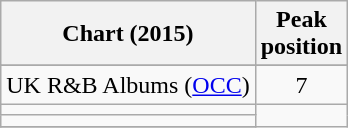<table class="wikitable sortable">
<tr>
<th align="left">Chart (2015)</th>
<th align="left">Peak<br>position</th>
</tr>
<tr>
</tr>
<tr>
</tr>
<tr>
<td align="left">UK R&B Albums (<a href='#'>OCC</a>)</td>
<td style="text-align:center;">7</td>
</tr>
<tr>
<td></td>
</tr>
<tr>
<td></td>
</tr>
<tr>
</tr>
</table>
